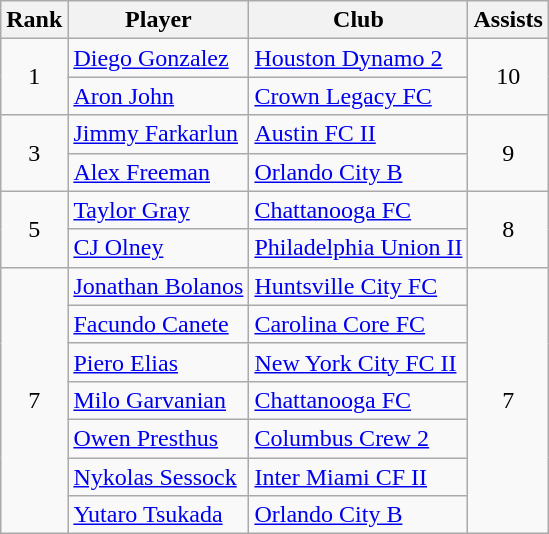<table class="wikitable" style="text-align:center">
<tr>
<th>Rank</th>
<th>Player</th>
<th>Club</th>
<th>Assists</th>
</tr>
<tr>
<td rowspan="2">1</td>
<td align="left"> <a href='#'>Diego Gonzalez</a></td>
<td align="left"><a href='#'>Houston Dynamo 2</a></td>
<td rowspan="2">10</td>
</tr>
<tr>
<td align="left"> <a href='#'>Aron John</a></td>
<td align="left"><a href='#'>Crown Legacy FC</a></td>
</tr>
<tr>
<td rowspan="2">3</td>
<td align="left"> <a href='#'>Jimmy Farkarlun</a></td>
<td align="left"><a href='#'>Austin FC II</a></td>
<td rowspan="2">9</td>
</tr>
<tr>
<td align="left"> <a href='#'>Alex Freeman</a></td>
<td align="left"><a href='#'>Orlando City B</a></td>
</tr>
<tr>
<td rowspan="2">5</td>
<td align="left"> <a href='#'>Taylor Gray</a></td>
<td align="left"><a href='#'>Chattanooga FC</a></td>
<td rowspan="2">8</td>
</tr>
<tr>
<td align="left"> <a href='#'>CJ Olney</a></td>
<td align="left"><a href='#'>Philadelphia Union II</a></td>
</tr>
<tr>
<td rowspan="8">7</td>
<td align="left"> <a href='#'>Jonathan Bolanos</a></td>
<td align="left"><a href='#'>Huntsville City FC</a></td>
<td rowspan="8">7</td>
</tr>
<tr>
<td align="left"> <a href='#'>Facundo Canete</a></td>
<td align="left"><a href='#'>Carolina Core FC</a></td>
</tr>
<tr>
<td align="left"> <a href='#'>Piero Elias</a></td>
<td align="left"><a href='#'>New York City FC II</a></td>
</tr>
<tr>
<td align="left"> <a href='#'>Milo Garvanian</a></td>
<td align="left"><a href='#'>Chattanooga FC</a></td>
</tr>
<tr>
<td align="left"> <a href='#'>Owen Presthus</a></td>
<td align="left"><a href='#'>Columbus Crew 2</a></td>
</tr>
<tr>
<td align="left"> <a href='#'>Nykolas Sessock</a></td>
<td align="left"><a href='#'>Inter Miami CF II</a></td>
</tr>
<tr>
<td align="left"> <a href='#'>Yutaro Tsukada</a></td>
<td align="left"><a href='#'>Orlando City B</a></td>
</tr>
</table>
